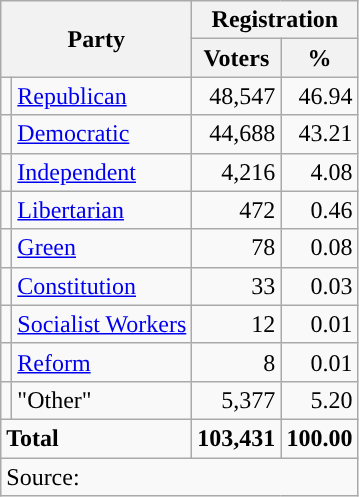<table class="wikitable">
<tr>
<th colspan="2" rowspan="2">Party</th>
<th colspan="2">Registration</th>
</tr>
<tr>
<th>Voters</th>
<th>%</th>
</tr>
<tr>
<td style="background-color:"></td>
<td><a href='#'>Republican</a></td>
<td style="text-align:right;">48,547</td>
<td style="text-align:right;">46.94</td>
</tr>
<tr>
<td style="background-color:"></td>
<td><a href='#'>Democratic</a></td>
<td style="text-align:right;">44,688</td>
<td style="text-align:right;">43.21</td>
</tr>
<tr>
<td style="background-color:"></td>
<td><a href='#'>Independent</a></td>
<td style="text-align:right;">4,216</td>
<td style="text-align:right;">4.08</td>
</tr>
<tr>
<td style="background-color:"></td>
<td><a href='#'>Libertarian</a></td>
<td style="text-align:right;">472</td>
<td style="text-align:right;">0.46</td>
</tr>
<tr>
<td style="background-color:"></td>
<td><a href='#'>Green</a></td>
<td style="text-align:right;">78</td>
<td style="text-align:right;">0.08</td>
</tr>
<tr>
<td style="background-color:"></td>
<td><a href='#'>Constitution</a></td>
<td style="text-align:right;">33</td>
<td style="text-align:right;">0.03</td>
</tr>
<tr>
<td style="background-color:"></td>
<td><a href='#'>Socialist Workers</a></td>
<td style="text-align:right;">12</td>
<td style="text-align:right;">0.01</td>
</tr>
<tr>
<td style="background-color:"></td>
<td><a href='#'>Reform</a></td>
<td style="text-align:right;">8</td>
<td style="text-align:right;">0.01</td>
</tr>
<tr>
<td></td>
<td>"Other"</td>
<td style="text-align:right;">5,377</td>
<td style="text-align:right;">5.20</td>
</tr>
<tr>
<td colspan="2"><strong>Total</strong></td>
<td style="text-align:right;"><strong>103,431</strong></td>
<td style="text-align:right;"><strong>100.00</strong></td>
</tr>
<tr>
<td colspan="4">Source: <em></em></td>
</tr>
</table>
